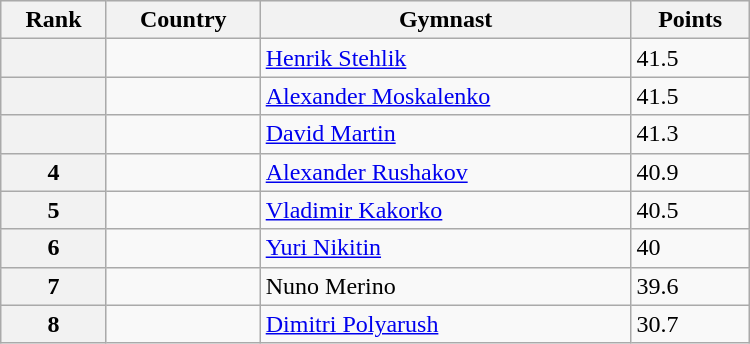<table class="wikitable" width=500>
<tr bgcolor="#efefef">
<th>Rank</th>
<th>Country</th>
<th>Gymnast</th>
<th>Points</th>
</tr>
<tr>
<th></th>
<td></td>
<td><a href='#'>Henrik Stehlik</a></td>
<td>41.5</td>
</tr>
<tr>
<th></th>
<td></td>
<td><a href='#'>Alexander Moskalenko</a></td>
<td>41.5</td>
</tr>
<tr>
<th></th>
<td></td>
<td><a href='#'>David Martin</a></td>
<td>41.3</td>
</tr>
<tr>
<th>4</th>
<td></td>
<td><a href='#'>Alexander Rushakov</a></td>
<td>40.9</td>
</tr>
<tr>
<th>5</th>
<td></td>
<td><a href='#'>Vladimir Kakorko</a></td>
<td>40.5</td>
</tr>
<tr>
<th>6</th>
<td></td>
<td><a href='#'>Yuri Nikitin</a></td>
<td>40</td>
</tr>
<tr>
<th>7</th>
<td></td>
<td>Nuno Merino</td>
<td>39.6</td>
</tr>
<tr>
<th>8</th>
<td></td>
<td><a href='#'>Dimitri Polyarush</a></td>
<td>30.7</td>
</tr>
</table>
